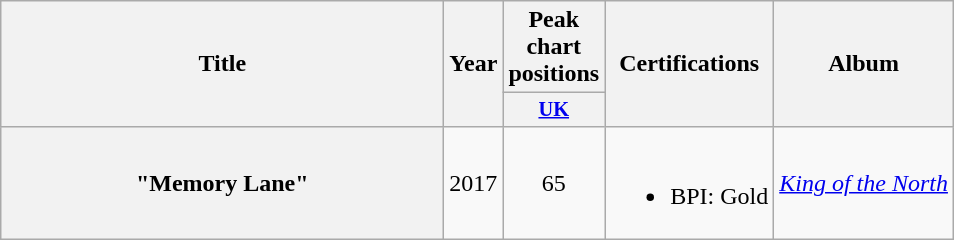<table class="wikitable plainrowheaders" style="text-align:center;">
<tr>
<th scope="col" rowspan="2" style="width:18em;">Title</th>
<th scope="col" rowspan="2" style="width:1em;">Year</th>
<th scope="col">Peak chart positions</th>
<th scope="col" rowspan="2">Certifications</th>
<th scope="col" rowspan="2">Album</th>
</tr>
<tr>
<th scope="col" style="width:3em;font-size:85%;"><a href='#'>UK</a><br></th>
</tr>
<tr>
<th scope="row">"Memory Lane"<br></th>
<td>2017</td>
<td>65</td>
<td><br><ul><li>BPI: Gold</li></ul></td>
<td><em><a href='#'>King of the North</a></em></td>
</tr>
</table>
